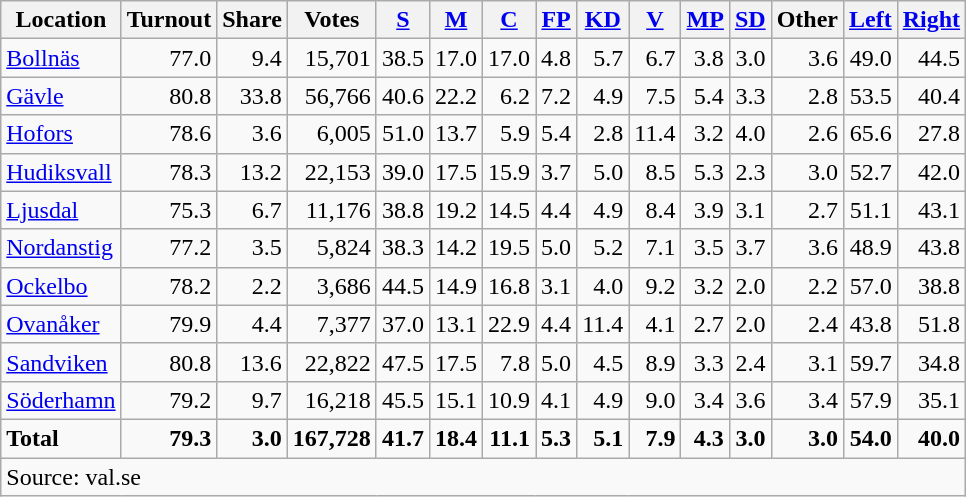<table class="wikitable sortable" style=text-align:right>
<tr>
<th>Location</th>
<th>Turnout</th>
<th>Share</th>
<th>Votes</th>
<th><a href='#'>S</a></th>
<th><a href='#'>M</a></th>
<th><a href='#'>C</a></th>
<th><a href='#'>FP</a></th>
<th><a href='#'>KD</a></th>
<th><a href='#'>V</a></th>
<th><a href='#'>MP</a></th>
<th><a href='#'>SD</a></th>
<th>Other</th>
<th><a href='#'>Left</a></th>
<th><a href='#'>Right</a></th>
</tr>
<tr>
<td align=left><a href='#'>Bollnäs</a></td>
<td>77.0</td>
<td>9.4</td>
<td>15,701</td>
<td>38.5</td>
<td>17.0</td>
<td>17.0</td>
<td>4.8</td>
<td>5.7</td>
<td>6.7</td>
<td>3.8</td>
<td>3.0</td>
<td>3.6</td>
<td>49.0</td>
<td>44.5</td>
</tr>
<tr>
<td align=left><a href='#'>Gävle</a></td>
<td>80.8</td>
<td>33.8</td>
<td>56,766</td>
<td>40.6</td>
<td>22.2</td>
<td>6.2</td>
<td>7.2</td>
<td>4.9</td>
<td>7.5</td>
<td>5.4</td>
<td>3.3</td>
<td>2.8</td>
<td>53.5</td>
<td>40.4</td>
</tr>
<tr>
<td align=left><a href='#'>Hofors</a></td>
<td>78.6</td>
<td>3.6</td>
<td>6,005</td>
<td>51.0</td>
<td>13.7</td>
<td>5.9</td>
<td>5.4</td>
<td>2.8</td>
<td>11.4</td>
<td>3.2</td>
<td>4.0</td>
<td>2.6</td>
<td>65.6</td>
<td>27.8</td>
</tr>
<tr>
<td align=left><a href='#'>Hudiksvall</a></td>
<td>78.3</td>
<td>13.2</td>
<td>22,153</td>
<td>39.0</td>
<td>17.5</td>
<td>15.9</td>
<td>3.7</td>
<td>5.0</td>
<td>8.5</td>
<td>5.3</td>
<td>2.3</td>
<td>3.0</td>
<td>52.7</td>
<td>42.0</td>
</tr>
<tr>
<td align=left><a href='#'>Ljusdal</a></td>
<td>75.3</td>
<td>6.7</td>
<td>11,176</td>
<td>38.8</td>
<td>19.2</td>
<td>14.5</td>
<td>4.4</td>
<td>4.9</td>
<td>8.4</td>
<td>3.9</td>
<td>3.1</td>
<td>2.7</td>
<td>51.1</td>
<td>43.1</td>
</tr>
<tr>
<td align=left><a href='#'>Nordanstig</a></td>
<td>77.2</td>
<td>3.5</td>
<td>5,824</td>
<td>38.3</td>
<td>14.2</td>
<td>19.5</td>
<td>5.0</td>
<td>5.2</td>
<td>7.1</td>
<td>3.5</td>
<td>3.7</td>
<td>3.6</td>
<td>48.9</td>
<td>43.8</td>
</tr>
<tr>
<td align=left><a href='#'>Ockelbo</a></td>
<td>78.2</td>
<td>2.2</td>
<td>3,686</td>
<td>44.5</td>
<td>14.9</td>
<td>16.8</td>
<td>3.1</td>
<td>4.0</td>
<td>9.2</td>
<td>3.2</td>
<td>2.0</td>
<td>2.2</td>
<td>57.0</td>
<td>38.8</td>
</tr>
<tr>
<td align=left><a href='#'>Ovanåker</a></td>
<td>79.9</td>
<td>4.4</td>
<td>7,377</td>
<td>37.0</td>
<td>13.1</td>
<td>22.9</td>
<td>4.4</td>
<td>11.4</td>
<td>4.1</td>
<td>2.7</td>
<td>2.0</td>
<td>2.4</td>
<td>43.8</td>
<td>51.8</td>
</tr>
<tr>
<td align=left><a href='#'>Sandviken</a></td>
<td>80.8</td>
<td>13.6</td>
<td>22,822</td>
<td>47.5</td>
<td>17.5</td>
<td>7.8</td>
<td>5.0</td>
<td>4.5</td>
<td>8.9</td>
<td>3.3</td>
<td>2.4</td>
<td>3.1</td>
<td>59.7</td>
<td>34.8</td>
</tr>
<tr>
<td align=left><a href='#'>Söderhamn</a></td>
<td>79.2</td>
<td>9.7</td>
<td>16,218</td>
<td>45.5</td>
<td>15.1</td>
<td>10.9</td>
<td>4.1</td>
<td>4.9</td>
<td>9.0</td>
<td>3.4</td>
<td>3.6</td>
<td>3.4</td>
<td>57.9</td>
<td>35.1</td>
</tr>
<tr>
<td align=left><strong>Total</strong></td>
<td><strong>79.3</strong></td>
<td><strong>3.0</strong></td>
<td><strong>167,728</strong></td>
<td><strong>41.7</strong></td>
<td><strong>18.4</strong></td>
<td><strong>11.1</strong></td>
<td><strong>5.3</strong></td>
<td><strong>5.1</strong></td>
<td><strong>7.9</strong></td>
<td><strong>4.3</strong></td>
<td><strong>3.0</strong></td>
<td><strong>3.0</strong></td>
<td><strong>54.0</strong></td>
<td><strong>40.0</strong></td>
</tr>
<tr>
<td align=left colspan=15>Source: val.se </td>
</tr>
</table>
